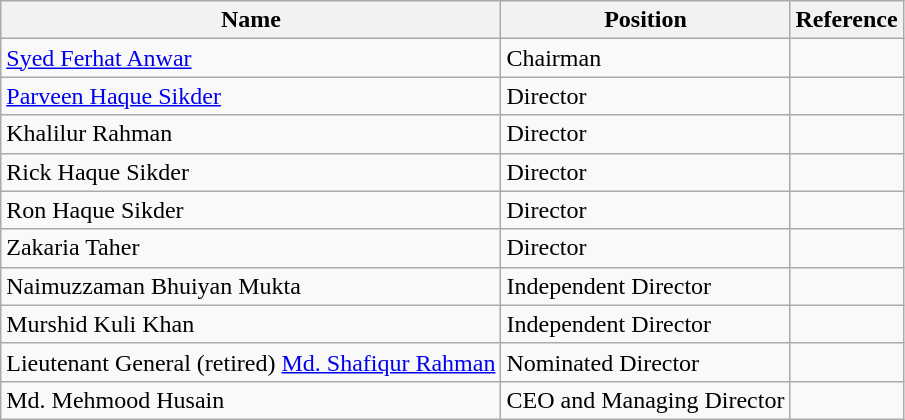<table class="wikitable">
<tr>
<th>Name</th>
<th>Position</th>
<th>Reference</th>
</tr>
<tr>
<td><a href='#'>Syed Ferhat Anwar</a></td>
<td>Chairman</td>
<td></td>
</tr>
<tr>
<td><a href='#'>Parveen Haque Sikder</a></td>
<td>Director</td>
<td></td>
</tr>
<tr>
<td>Khalilur Rahman</td>
<td>Director</td>
<td></td>
</tr>
<tr>
<td>Rick Haque Sikder</td>
<td>Director</td>
<td></td>
</tr>
<tr>
<td>Ron Haque Sikder</td>
<td>Director</td>
<td></td>
</tr>
<tr>
<td>Zakaria Taher</td>
<td>Director</td>
<td></td>
</tr>
<tr>
<td>Naimuzzaman Bhuiyan Mukta</td>
<td>Independent Director</td>
<td></td>
</tr>
<tr>
<td>Murshid Kuli Khan</td>
<td>Independent Director</td>
<td></td>
</tr>
<tr>
<td>Lieutenant General (retired) <a href='#'>Md. Shafiqur Rahman</a></td>
<td>Nominated Director</td>
<td></td>
</tr>
<tr>
<td>Md. Mehmood Husain</td>
<td>CEO and Managing Director</td>
<td></td>
</tr>
</table>
